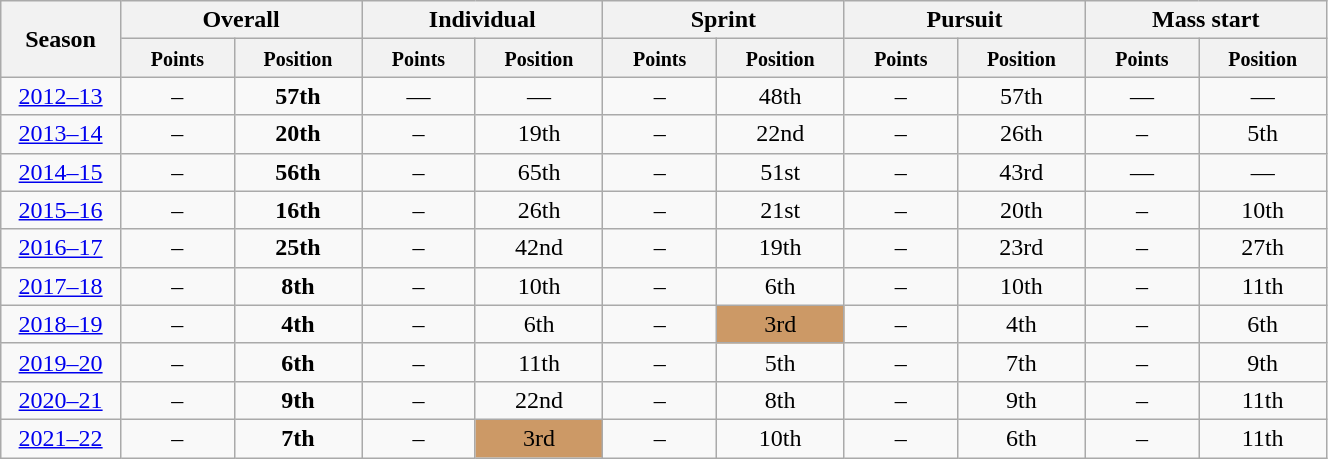<table class="wikitable" style="text-align:center;" width="70%">
<tr class="hintergrundfarbe5">
<th rowspan="2" style="width:4%;">Season</th>
<th colspan="2">Overall</th>
<th colspan="2">Individual</th>
<th colspan="2">Sprint</th>
<th colspan="2">Pursuit</th>
<th colspan="2">Mass start</th>
</tr>
<tr class="hintergrundfarbe5">
<th style="width:5%;"><small>Points</small></th>
<th style="width:5%;"><small>Position</small></th>
<th style="width:5%;"><small>Points</small></th>
<th style="width:5%;"><small>Position</small></th>
<th style="width:5%;"><small>Points</small></th>
<th style="width:5%;"><small>Position</small></th>
<th style="width:5%;"><small>Points</small></th>
<th style="width:5%;"><small>Position</small></th>
<th style="width:5%;"><small>Points</small></th>
<th style="width:5%;"><small>Position</small></th>
</tr>
<tr>
<td><a href='#'>2012–13</a></td>
<td>–</td>
<td><strong>57th</strong></td>
<td>—</td>
<td>—</td>
<td>–</td>
<td>48th</td>
<td>–</td>
<td>57th</td>
<td>—</td>
<td>—</td>
</tr>
<tr>
<td><a href='#'>2013–14</a></td>
<td>–</td>
<td><strong>20th</strong></td>
<td>–</td>
<td>19th</td>
<td>–</td>
<td>22nd</td>
<td>–</td>
<td>26th</td>
<td>–</td>
<td>5th</td>
</tr>
<tr>
<td><a href='#'>2014–15</a></td>
<td>–</td>
<td><strong>56th</strong></td>
<td>–</td>
<td>65th</td>
<td>–</td>
<td>51st</td>
<td>–</td>
<td>43rd</td>
<td>—</td>
<td>—</td>
</tr>
<tr>
<td><a href='#'>2015–16</a></td>
<td>–</td>
<td><strong>16th</strong></td>
<td>–</td>
<td>26th</td>
<td>–</td>
<td>21st</td>
<td>–</td>
<td>20th</td>
<td>–</td>
<td>10th</td>
</tr>
<tr>
<td><a href='#'>2016–17</a></td>
<td>–</td>
<td><strong>25th</strong></td>
<td>–</td>
<td>42nd</td>
<td>–</td>
<td>19th</td>
<td>–</td>
<td>23rd</td>
<td>–</td>
<td>27th</td>
</tr>
<tr>
<td><a href='#'>2017–18</a></td>
<td>–</td>
<td><strong>8th</strong></td>
<td>–</td>
<td>10th</td>
<td>–</td>
<td>6th</td>
<td>–</td>
<td>10th</td>
<td>–</td>
<td>11th</td>
</tr>
<tr>
<td><a href='#'>2018–19</a></td>
<td>–</td>
<td><strong>4th</strong></td>
<td>–</td>
<td>6th</td>
<td>–</td>
<td bgcolor=cc9966>3rd</td>
<td>–</td>
<td>4th</td>
<td>–</td>
<td>6th</td>
</tr>
<tr>
<td><a href='#'>2019–20</a></td>
<td>–</td>
<td><strong>6th</strong></td>
<td>–</td>
<td>11th</td>
<td>–</td>
<td>5th</td>
<td>–</td>
<td>7th</td>
<td>–</td>
<td>9th</td>
</tr>
<tr>
<td><a href='#'>2020–21</a></td>
<td>–</td>
<td><strong>9th</strong></td>
<td>–</td>
<td>22nd</td>
<td>–</td>
<td>8th</td>
<td>–</td>
<td>9th</td>
<td>–</td>
<td>11th</td>
</tr>
<tr>
<td><a href='#'>2021–22</a></td>
<td>–</td>
<td><strong>7th</strong></td>
<td>–</td>
<td bgcolor=cc9966>3rd</td>
<td>–</td>
<td>10th</td>
<td>–</td>
<td>6th</td>
<td>–</td>
<td>11th</td>
</tr>
</table>
